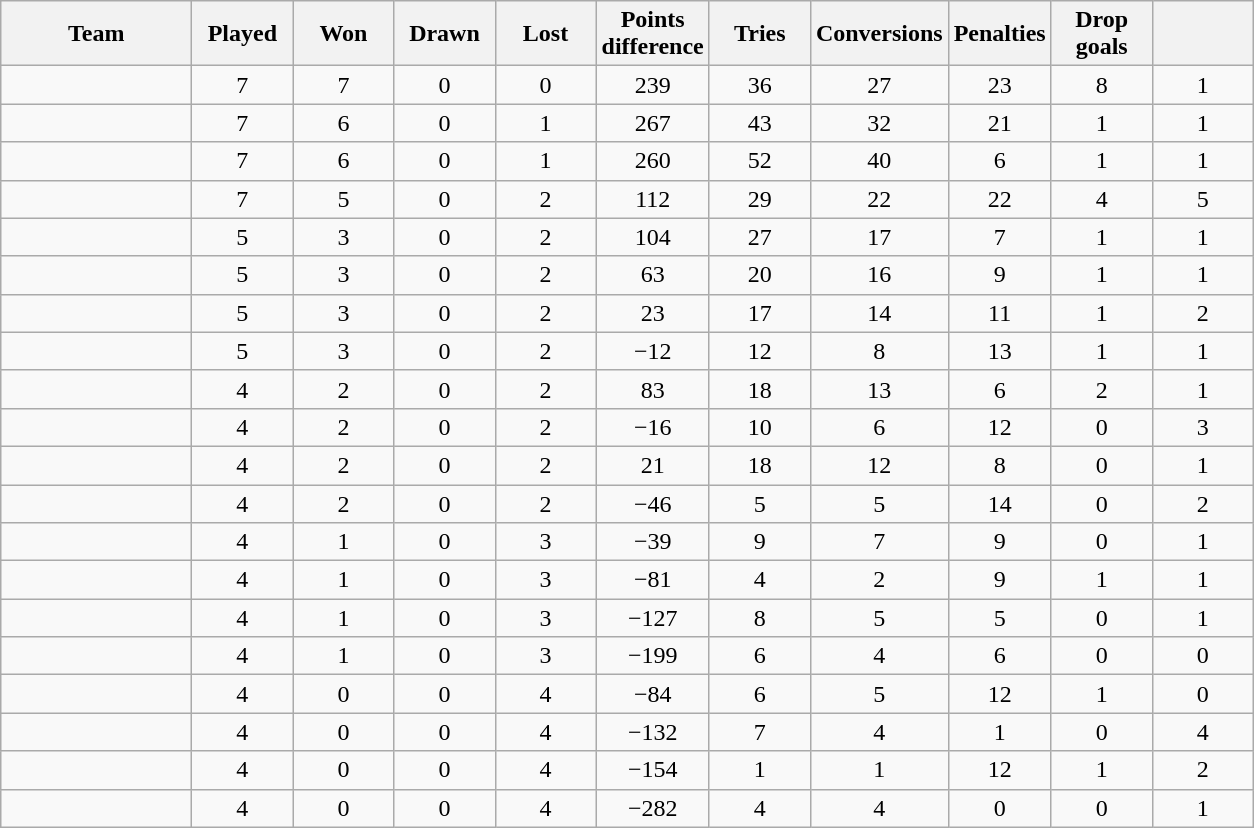<table class="wikitable sortable" style=text-align:center>
<tr>
<th width=120>Team</th>
<th width=60>Played</th>
<th width=60>Won</th>
<th width=60>Drawn</th>
<th width=60>Lost</th>
<th width=60>Points<br>difference</th>
<th width=60>Tries</th>
<th width=60>Conversions</th>
<th width=60>Penalties</th>
<th width=60>Drop goals</th>
<th width=60></th>
</tr>
<tr>
<td align=left></td>
<td>7</td>
<td>7</td>
<td>0</td>
<td>0</td>
<td>239</td>
<td>36</td>
<td>27</td>
<td>23</td>
<td>8</td>
<td>1</td>
</tr>
<tr>
<td align=left></td>
<td>7</td>
<td>6</td>
<td>0</td>
<td>1</td>
<td>267</td>
<td>43</td>
<td>32</td>
<td>21</td>
<td>1</td>
<td>1</td>
</tr>
<tr>
<td align=left></td>
<td>7</td>
<td>6</td>
<td>0</td>
<td>1</td>
<td>260</td>
<td>52</td>
<td>40</td>
<td>6</td>
<td>1</td>
<td>1</td>
</tr>
<tr>
<td align=left></td>
<td>7</td>
<td>5</td>
<td>0</td>
<td>2</td>
<td>112</td>
<td>29</td>
<td>22</td>
<td>22</td>
<td>4</td>
<td>5</td>
</tr>
<tr>
<td align=left></td>
<td>5</td>
<td>3</td>
<td>0</td>
<td>2</td>
<td>104</td>
<td>27</td>
<td>17</td>
<td>7</td>
<td>1</td>
<td>1</td>
</tr>
<tr>
<td align=left></td>
<td>5</td>
<td>3</td>
<td>0</td>
<td>2</td>
<td>63</td>
<td>20</td>
<td>16</td>
<td>9</td>
<td>1</td>
<td>1</td>
</tr>
<tr>
<td align=left></td>
<td>5</td>
<td>3</td>
<td>0</td>
<td>2</td>
<td>23</td>
<td>17</td>
<td>14</td>
<td>11</td>
<td>1</td>
<td>2</td>
</tr>
<tr>
<td align=left></td>
<td>5</td>
<td>3</td>
<td>0</td>
<td>2</td>
<td>−12</td>
<td>12</td>
<td>8</td>
<td>13</td>
<td>1</td>
<td>1</td>
</tr>
<tr>
<td align=left></td>
<td>4</td>
<td>2</td>
<td>0</td>
<td>2</td>
<td>83</td>
<td>18</td>
<td>13</td>
<td>6</td>
<td>2</td>
<td>1</td>
</tr>
<tr>
<td align=left></td>
<td>4</td>
<td>2</td>
<td>0</td>
<td>2</td>
<td>−16</td>
<td>10</td>
<td>6</td>
<td>12</td>
<td>0</td>
<td>3</td>
</tr>
<tr>
<td align=left></td>
<td>4</td>
<td>2</td>
<td>0</td>
<td>2</td>
<td>21</td>
<td>18</td>
<td>12</td>
<td>8</td>
<td>0</td>
<td>1</td>
</tr>
<tr>
<td align=left></td>
<td>4</td>
<td>2</td>
<td>0</td>
<td>2</td>
<td>−46</td>
<td>5</td>
<td>5</td>
<td>14</td>
<td>0</td>
<td>2</td>
</tr>
<tr>
<td align=left></td>
<td>4</td>
<td>1</td>
<td>0</td>
<td>3</td>
<td>−39</td>
<td>9</td>
<td>7</td>
<td>9</td>
<td>0</td>
<td>1</td>
</tr>
<tr>
<td align=left></td>
<td>4</td>
<td>1</td>
<td>0</td>
<td>3</td>
<td>−81</td>
<td>4</td>
<td>2</td>
<td>9</td>
<td>1</td>
<td>1</td>
</tr>
<tr>
<td align=left></td>
<td>4</td>
<td>1</td>
<td>0</td>
<td>3</td>
<td>−127</td>
<td>8</td>
<td>5</td>
<td>5</td>
<td>0</td>
<td>1</td>
</tr>
<tr>
<td align=left></td>
<td>4</td>
<td>1</td>
<td>0</td>
<td>3</td>
<td>−199</td>
<td>6</td>
<td>4</td>
<td>6</td>
<td>0</td>
<td>0</td>
</tr>
<tr>
<td align=left></td>
<td>4</td>
<td>0</td>
<td>0</td>
<td>4</td>
<td>−84</td>
<td>6</td>
<td>5</td>
<td>12</td>
<td>1</td>
<td>0</td>
</tr>
<tr>
<td align=left></td>
<td>4</td>
<td>0</td>
<td>0</td>
<td>4</td>
<td>−132</td>
<td>7</td>
<td>4</td>
<td>1</td>
<td>0</td>
<td>4</td>
</tr>
<tr>
<td align=left></td>
<td>4</td>
<td>0</td>
<td>0</td>
<td>4</td>
<td>−154</td>
<td>1</td>
<td>1</td>
<td>12</td>
<td>1</td>
<td>2</td>
</tr>
<tr>
<td align=left></td>
<td>4</td>
<td>0</td>
<td>0</td>
<td>4</td>
<td>−282</td>
<td>4</td>
<td>4</td>
<td>0</td>
<td>0</td>
<td>1</td>
</tr>
</table>
